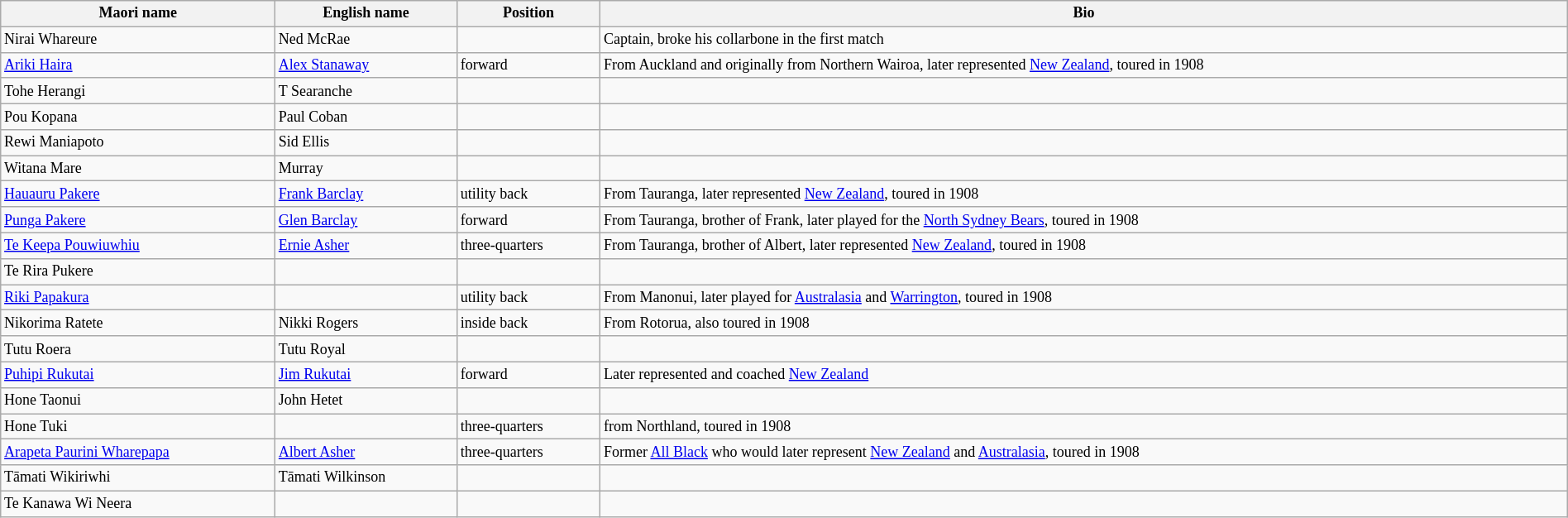<table class="wikitable" style="font-size:75%;" width="100%">
<tr>
<th>Maori name</th>
<th>English name</th>
<th>Position</th>
<th>Bio</th>
</tr>
<tr>
<td>Nirai Whareure</td>
<td>Ned McRae</td>
<td></td>
<td>Captain, broke his collarbone in the first match</td>
</tr>
<tr>
<td><a href='#'>Ariki Haira</a></td>
<td><a href='#'>Alex Stanaway</a></td>
<td>forward</td>
<td>From Auckland and originally from Northern Wairoa, later represented <a href='#'>New Zealand</a>, toured in 1908</td>
</tr>
<tr>
<td>Tohe Herangi</td>
<td>T Searanche</td>
<td></td>
<td></td>
</tr>
<tr>
<td>Pou Kopana</td>
<td>Paul Coban</td>
<td></td>
<td></td>
</tr>
<tr>
<td>Rewi Maniapoto</td>
<td>Sid Ellis</td>
<td></td>
<td></td>
</tr>
<tr>
<td>Witana Mare</td>
<td>Murray</td>
<td></td>
<td></td>
</tr>
<tr>
<td><a href='#'>Hauauru Pakere</a></td>
<td><a href='#'>Frank Barclay</a></td>
<td>utility back</td>
<td>From Tauranga, later represented <a href='#'>New Zealand</a>, toured in 1908</td>
</tr>
<tr>
<td><a href='#'>Punga Pakere</a></td>
<td><a href='#'>Glen Barclay</a></td>
<td>forward</td>
<td>From Tauranga, brother of Frank, later played for the <a href='#'>North Sydney Bears</a>, toured in 1908</td>
</tr>
<tr>
<td><a href='#'>Te Keepa Pouwiuwhiu</a></td>
<td><a href='#'>Ernie Asher</a></td>
<td>three-quarters</td>
<td>From Tauranga, brother of Albert, later represented <a href='#'>New Zealand</a>, toured in 1908</td>
</tr>
<tr>
<td>Te Rira Pukere</td>
<td></td>
<td></td>
<td></td>
</tr>
<tr>
<td><a href='#'>Riki Papakura</a></td>
<td></td>
<td>utility back</td>
<td>From Manonui, later played for <a href='#'>Australasia</a> and <a href='#'>Warrington</a>, toured in 1908</td>
</tr>
<tr>
<td>Nikorima Ratete</td>
<td>Nikki Rogers</td>
<td>inside back</td>
<td>From Rotorua, also toured in 1908</td>
</tr>
<tr>
<td>Tutu Roera</td>
<td>Tutu Royal</td>
<td></td>
<td></td>
</tr>
<tr>
<td><a href='#'>Puhipi Rukutai</a></td>
<td><a href='#'>Jim Rukutai</a></td>
<td>forward</td>
<td>Later represented and coached <a href='#'>New Zealand</a></td>
</tr>
<tr>
<td>Hone Taonui</td>
<td>John Hetet</td>
<td></td>
<td></td>
</tr>
<tr>
<td>Hone Tuki</td>
<td></td>
<td>three-quarters</td>
<td>from Northland, toured in 1908</td>
</tr>
<tr>
<td><a href='#'>Arapeta Paurini Wharepapa</a></td>
<td><a href='#'>Albert Asher</a></td>
<td>three-quarters</td>
<td>Former <a href='#'>All Black</a> who would later represent <a href='#'>New Zealand</a> and <a href='#'>Australasia</a>, toured in 1908</td>
</tr>
<tr>
<td>Tāmati Wikiriwhi</td>
<td>Tāmati Wilkinson</td>
<td></td>
<td></td>
</tr>
<tr>
<td>Te Kanawa Wi Neera</td>
<td></td>
<td></td>
<td></td>
</tr>
</table>
